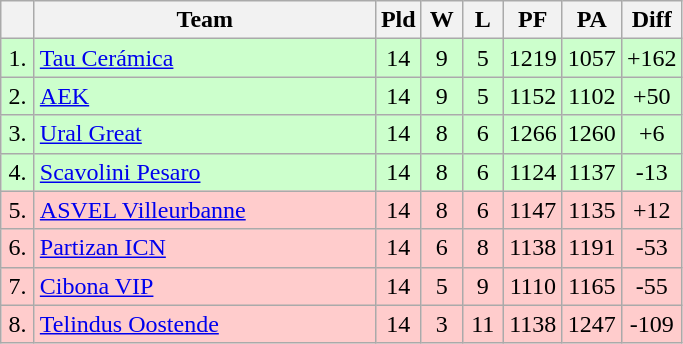<table class=wikitable style="text-align:center">
<tr>
<th width=15></th>
<th width=220>Team</th>
<th width=20>Pld</th>
<th width=20>W</th>
<th width=20>L</th>
<th width=20>PF</th>
<th width=20>PA</th>
<th width=30>Diff</th>
</tr>
<tr bgcolor=#ccffcc>
<td>1.</td>
<td align=left> <a href='#'>Tau Cerámica</a></td>
<td>14</td>
<td>9</td>
<td>5</td>
<td>1219</td>
<td>1057</td>
<td>+162</td>
</tr>
<tr bgcolor=#ccffcc>
<td>2.</td>
<td align=left> <a href='#'>AEK</a></td>
<td>14</td>
<td>9</td>
<td>5</td>
<td>1152</td>
<td>1102</td>
<td>+50</td>
</tr>
<tr bgcolor=#ccffcc>
<td>3.</td>
<td align=left> <a href='#'>Ural Great</a></td>
<td>14</td>
<td>8</td>
<td>6</td>
<td>1266</td>
<td>1260</td>
<td>+6</td>
</tr>
<tr bgcolor=#ccffcc>
<td>4.</td>
<td align=left> <a href='#'>Scavolini Pesaro</a></td>
<td>14</td>
<td>8</td>
<td>6</td>
<td>1124</td>
<td>1137</td>
<td>-13</td>
</tr>
<tr bgcolor=#ffcccc>
<td>5.</td>
<td align=left> <a href='#'>ASVEL Villeurbanne</a></td>
<td>14</td>
<td>8</td>
<td>6</td>
<td>1147</td>
<td>1135</td>
<td>+12</td>
</tr>
<tr bgcolor=#ffcccc>
<td>6.</td>
<td align=left> <a href='#'>Partizan ICN</a></td>
<td>14</td>
<td>6</td>
<td>8</td>
<td>1138</td>
<td>1191</td>
<td>-53</td>
</tr>
<tr bgcolor=#ffcccc>
<td>7.</td>
<td align=left> <a href='#'>Cibona VIP</a></td>
<td>14</td>
<td>5</td>
<td>9</td>
<td>1110</td>
<td>1165</td>
<td>-55</td>
</tr>
<tr bgcolor=#ffcccc>
<td>8.</td>
<td align=left> <a href='#'>Telindus Oostende</a></td>
<td>14</td>
<td>3</td>
<td>11</td>
<td>1138</td>
<td>1247</td>
<td>-109</td>
</tr>
</table>
